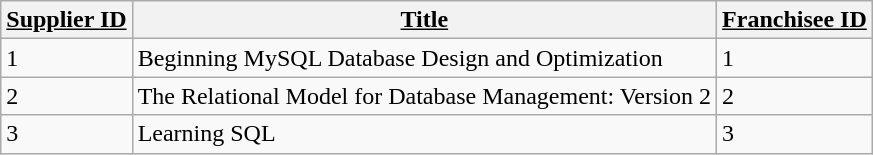<table class="wikitable">
<tr>
<th><u>Supplier ID</u></th>
<th><u>Title</u></th>
<th><u>Franchisee ID</u></th>
</tr>
<tr>
<td>1</td>
<td>Beginning MySQL Database Design and Optimization</td>
<td>1</td>
</tr>
<tr>
<td>2</td>
<td>The Relational Model for Database Management: Version 2</td>
<td>2</td>
</tr>
<tr>
<td>3</td>
<td>Learning SQL</td>
<td>3</td>
</tr>
</table>
